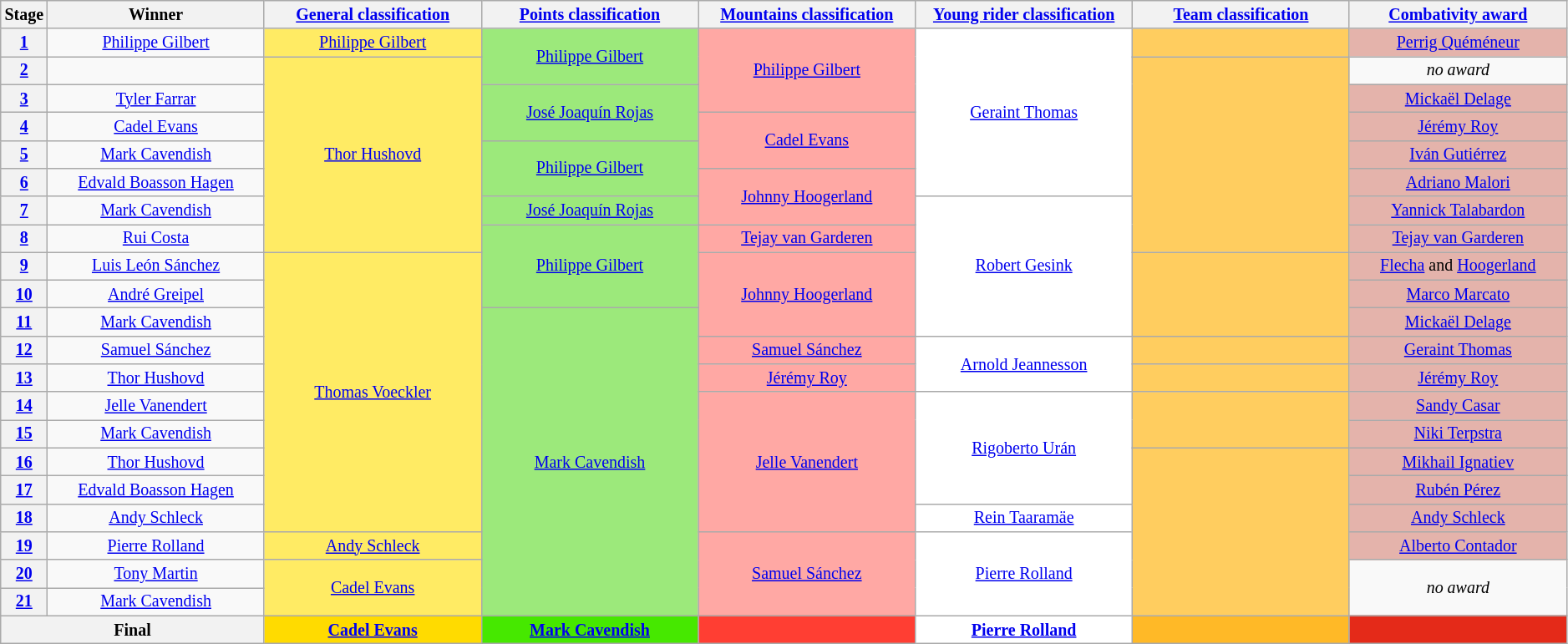<table class="wikitable" style="text-align:center; font-size:smaller; clear:both;">
<tr>
<th scope="col" style="width:1%;">Stage</th>
<th scope="col" style="width:14%;">Winner</th>
<th scope="col" style="width:14%;"><a href='#'>General classification</a><br></th>
<th scope="col" style="width:14%;"><a href='#'>Points classification</a><br></th>
<th scope="col" style="width:14%;"><a href='#'>Mountains classification</a><br></th>
<th scope="col" style="width:14%;"><a href='#'>Young rider classification</a><br></th>
<th scope="col" style="width:14%;"><a href='#'>Team classification</a><br></th>
<th scope="col" style="width:14%;"><a href='#'>Combativity award</a><br></th>
</tr>
<tr>
<th scope="row"><a href='#'>1</a></th>
<td><a href='#'>Philippe Gilbert</a></td>
<td style="background:#FFEB64;"><a href='#'>Philippe Gilbert</a></td>
<td style="background:#9CE97B;" rowspan=2><a href='#'>Philippe Gilbert</a></td>
<td style="background:#FFA8A4;" rowspan=3><a href='#'>Philippe Gilbert</a></td>
<td style="background:white;" rowspan=6><a href='#'>Geraint Thomas</a></td>
<td style="background:#FFCD5F;"></td>
<td style="background:#E4B3AB;"><a href='#'>Perrig Quéméneur</a></td>
</tr>
<tr>
<th scope="row"><a href='#'>2</a></th>
<td></td>
<td style="background:#FFEB64;" rowspan=7><a href='#'>Thor Hushovd</a></td>
<td style="background:#FFCD5F;" rowspan=7></td>
<td><em>no award</em></td>
</tr>
<tr>
<th scope="row"><a href='#'>3</a></th>
<td><a href='#'>Tyler Farrar</a></td>
<td style="background:#9CE97B;" rowspan=2><a href='#'>José Joaquín Rojas</a></td>
<td style="background:#E4B3AB;"><a href='#'>Mickaël Delage</a></td>
</tr>
<tr>
<th scope="row"><a href='#'>4</a></th>
<td><a href='#'>Cadel Evans</a></td>
<td style="background:#FFA8A4;" rowspan=2><a href='#'>Cadel Evans</a></td>
<td style="background:#E4B3AB;"><a href='#'>Jérémy Roy</a></td>
</tr>
<tr>
<th scope="row"><a href='#'>5</a></th>
<td><a href='#'>Mark Cavendish</a></td>
<td style="background:#9CE97B;" rowspan=2><a href='#'>Philippe Gilbert</a></td>
<td style="background:#E4B3AB;"><a href='#'>Iván Gutiérrez</a></td>
</tr>
<tr>
<th scope="row"><a href='#'>6</a></th>
<td><a href='#'>Edvald Boasson Hagen</a></td>
<td style="background:#FFA8A4;" rowspan=2><a href='#'>Johnny Hoogerland</a></td>
<td style="background:#E4B3AB;"><a href='#'>Adriano Malori</a></td>
</tr>
<tr>
<th scope="row"><a href='#'>7</a></th>
<td><a href='#'>Mark Cavendish</a></td>
<td style="background:#9CE97B;"><a href='#'>José Joaquín Rojas</a></td>
<td style="background:white;" rowspan=5><a href='#'>Robert Gesink</a></td>
<td style="background:#E4B3AB;"><a href='#'>Yannick Talabardon</a></td>
</tr>
<tr>
<th scope="row"><a href='#'>8</a></th>
<td><a href='#'>Rui Costa</a></td>
<td style="background:#9CE97B;" rowspan=3><a href='#'>Philippe Gilbert</a></td>
<td style="background:#FFA8A4;"><a href='#'>Tejay van Garderen</a></td>
<td style="background:#E4B3AB;"><a href='#'>Tejay van Garderen</a></td>
</tr>
<tr>
<th scope="row"><a href='#'>9</a></th>
<td><a href='#'>Luis León Sánchez</a></td>
<td style="background:#FFEB64;" rowspan=10><a href='#'>Thomas Voeckler</a></td>
<td style="background:#FFA8A4;" rowspan=3><a href='#'>Johnny Hoogerland</a></td>
<td style="background:#FFCD5F;" rowspan=3></td>
<td style="background:#E4B3AB;"><a href='#'>Flecha</a> and <a href='#'>Hoogerland</a></td>
</tr>
<tr>
<th scope="row"><a href='#'>10</a></th>
<td><a href='#'>André Greipel</a></td>
<td style="background:#E4B3AB;"><a href='#'>Marco Marcato</a></td>
</tr>
<tr>
<th scope="row"><a href='#'>11</a></th>
<td><a href='#'>Mark Cavendish</a></td>
<td style="background:#9CE97B;" rowspan=11><a href='#'>Mark Cavendish</a></td>
<td style="background:#E4B3AB;"><a href='#'>Mickaël Delage</a></td>
</tr>
<tr>
<th scope="row"><a href='#'>12</a></th>
<td><a href='#'>Samuel Sánchez</a></td>
<td style="background:#FFA8A4;"><a href='#'>Samuel Sánchez</a></td>
<td style="background:white;" rowspan=2><a href='#'>Arnold Jeannesson</a></td>
<td style="background:#FFCD5F;"></td>
<td style="background:#E4B3AB;"><a href='#'>Geraint Thomas</a></td>
</tr>
<tr>
<th scope="row"><a href='#'>13</a></th>
<td><a href='#'>Thor Hushovd</a></td>
<td style="background:#FFA8A4;"><a href='#'>Jérémy Roy</a></td>
<td style="background:#FFCD5F;"></td>
<td style="background:#E4B3AB;"><a href='#'>Jérémy Roy</a></td>
</tr>
<tr>
<th scope="row"><a href='#'>14</a></th>
<td><a href='#'>Jelle Vanendert</a></td>
<td style="background:#FFA8A4;" rowspan=5><a href='#'>Jelle Vanendert</a></td>
<td style="background:white;" rowspan=4><a href='#'>Rigoberto Urán</a></td>
<td style="background:#FFCD5F;" rowspan=2></td>
<td style="background:#E4B3AB;"><a href='#'>Sandy Casar</a></td>
</tr>
<tr>
<th scope="row"><a href='#'>15</a></th>
<td><a href='#'>Mark Cavendish</a></td>
<td style="background:#E4B3AB;"><a href='#'>Niki Terpstra</a></td>
</tr>
<tr>
<th scope="row"><a href='#'>16</a></th>
<td><a href='#'>Thor Hushovd</a></td>
<td style="background:#FFCD5F;" rowspan=6></td>
<td style="background:#E4B3AB;"><a href='#'>Mikhail Ignatiev</a></td>
</tr>
<tr>
<th scope="row"><a href='#'>17</a></th>
<td><a href='#'>Edvald Boasson Hagen</a></td>
<td style="background:#E4B3AB;"><a href='#'>Rubén Pérez</a></td>
</tr>
<tr>
<th scope="row"><a href='#'>18</a></th>
<td><a href='#'>Andy Schleck</a></td>
<td style="background:white;"><a href='#'>Rein Taaramäe</a></td>
<td style="background:#E4B3AB;"><a href='#'>Andy Schleck</a></td>
</tr>
<tr>
<th scope="row"><a href='#'>19</a></th>
<td><a href='#'>Pierre Rolland</a></td>
<td style="background:#FFEB64;"><a href='#'>Andy Schleck</a></td>
<td style="background:#FFA8A4;" rowspan=3><a href='#'>Samuel Sánchez</a></td>
<td style="background:white;" rowspan=3><a href='#'>Pierre Rolland</a></td>
<td style="background:#E4B3AB;"><a href='#'>Alberto Contador</a></td>
</tr>
<tr>
<th scope="row"><a href='#'>20</a></th>
<td><a href='#'>Tony Martin</a></td>
<td style="background:#FFEB64;" rowspan=2><a href='#'>Cadel Evans</a></td>
<td rowspan=2><em>no award</em></td>
</tr>
<tr>
<th scope="row"><a href='#'>21</a></th>
<td><a href='#'>Mark Cavendish</a></td>
</tr>
<tr>
<th colspan="2">Final</th>
<th style="background:#FFDB00;"><a href='#'>Cadel Evans</a></th>
<th style="background:#46E800;"><a href='#'>Mark Cavendish</a></th>
<th style="background:#FF3E33;"></th>
<th style="background:white;"><a href='#'>Pierre Rolland</a></th>
<th style="background:#FFB927;"></th>
<th style="background:#E42A19;"></th>
</tr>
</table>
